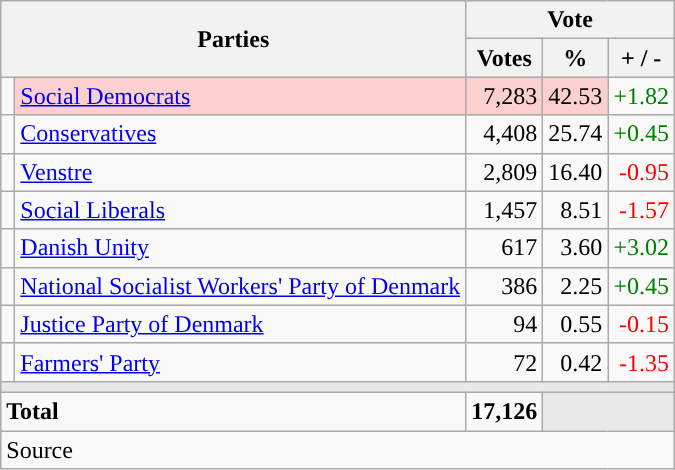<table class="wikitable" style="text-align:right;">
<tr>
<th style="text-align:centre;" rowspan="2" colspan="2" width="225">Parties</th>
<th colspan="3">Vote</th>
</tr>
<tr>
<th width="15">Votes</th>
<th width="15">%</th>
<th width="15">+ / -</th>
</tr>
<tr>
<td width="2" style="color:inherit;background:"></td>
<td bgcolor=#fbd0ce  align="left"><a href='#'>Social Democrats</a></td>
<td bgcolor=#fbd0ce>7,283</td>
<td bgcolor=#fbd0ce>42.53</td>
<td style=color:green;>+1.82</td>
</tr>
<tr>
<td width="2" style="color:inherit;background:"></td>
<td align="left"><a href='#'>Conservatives</a></td>
<td>4,408</td>
<td>25.74</td>
<td style=color:green;>+0.45</td>
</tr>
<tr>
<td width="2" style="color:inherit;background:"></td>
<td align="left"><a href='#'>Venstre</a></td>
<td>2,809</td>
<td>16.40</td>
<td style=color:red;>-0.95</td>
</tr>
<tr>
<td width="2" style="color:inherit;background:"></td>
<td align="left"><a href='#'>Social Liberals</a></td>
<td>1,457</td>
<td>8.51</td>
<td style=color:red;>-1.57</td>
</tr>
<tr>
<td width="2" style="color:inherit;background:"></td>
<td align="left"><a href='#'>Danish Unity</a></td>
<td>617</td>
<td>3.60</td>
<td style=color:green;>+3.02</td>
</tr>
<tr>
<td width="2" style="color:inherit;background:"></td>
<td align="left"><a href='#'>National Socialist Workers' Party of Denmark</a></td>
<td>386</td>
<td>2.25</td>
<td style=color:green;>+0.45</td>
</tr>
<tr>
<td width="2" style="color:inherit;background:"></td>
<td align="left"><a href='#'>Justice Party of Denmark</a></td>
<td>94</td>
<td>0.55</td>
<td style=color:red;>-0.15</td>
</tr>
<tr>
<td width="2" style="color:inherit;background:"></td>
<td align="left"><a href='#'>Farmers' Party</a></td>
<td>72</td>
<td>0.42</td>
<td style=color:red;>-1.35</td>
</tr>
<tr>
<td colspan="7" bgcolor="#E9E9E9"></td>
</tr>
<tr>
<td align="left" colspan="2"><strong>Total</strong></td>
<td><strong>17,126</strong></td>
<td bgcolor="#E9E9E9" colspan="2"></td>
</tr>
<tr>
<td align="left" colspan="6">Source</td>
</tr>
</table>
